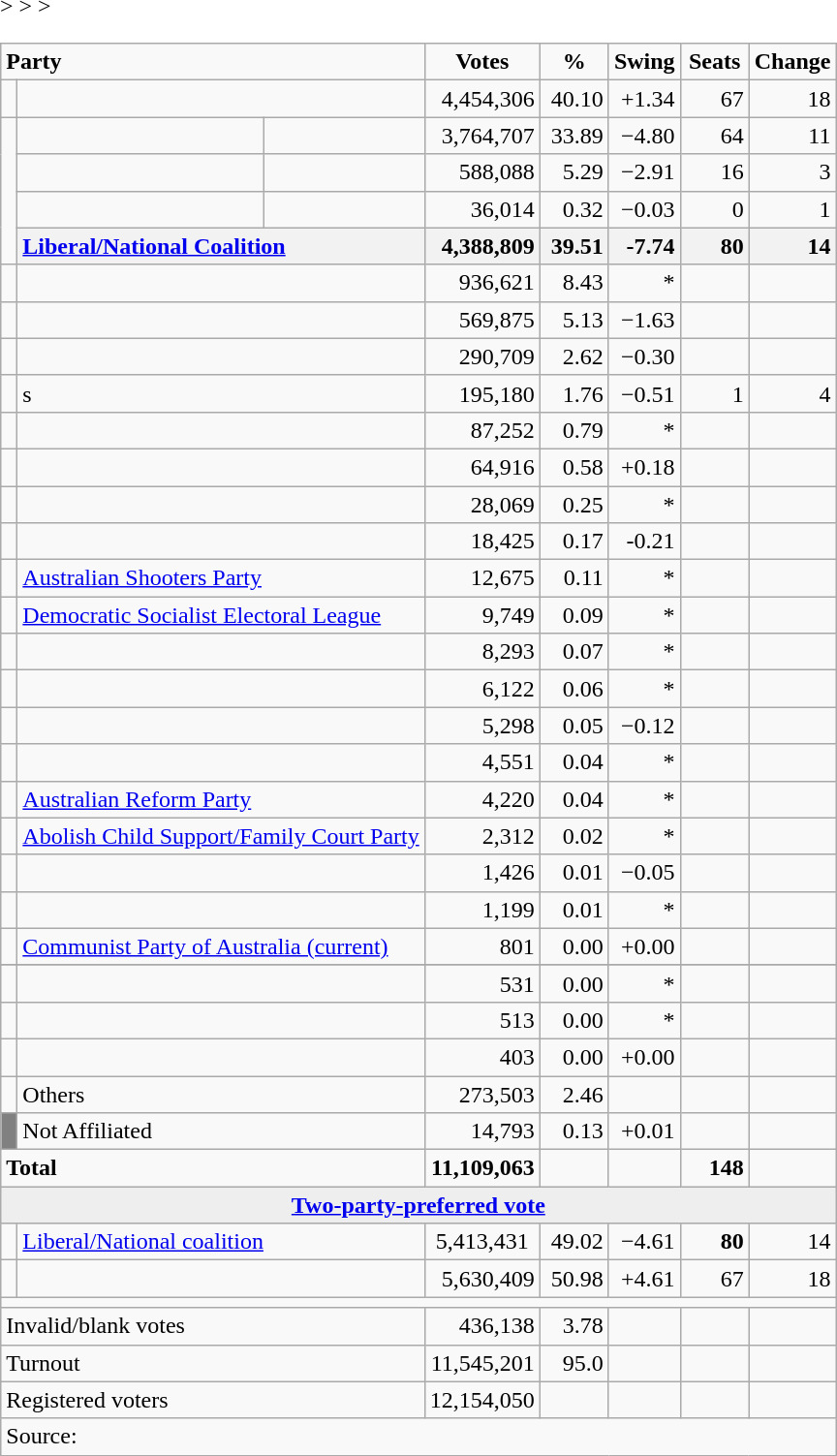<table class="wikitable">
<tr>
<td colspan=3 style="width:240px"><strong>Party</strong></td>
<td style="width:70px; text-align:center;"><strong>Votes</strong></td>
<td style="width:40px; text-align:center;"><strong>%</strong></td>
<td style="width:40px; text-align:center;"><strong>Swing</strong></td>
<td style="width:40px; text-align:center;"><strong>Seats</strong></td>
<td style="width:40px; text-align:center;"><strong>Change</strong></td>
</tr>
<tr>
<td> </td>
<td colspan=2></td>
<td align=right>4,454,306</td>
<td align=right>40.10</td>
<td align=right>+1.34</td>
<td align=right>67</td>
<td align=right> 18</td>
</tr>
<tr>
<td rowspan=4> </td>
<td> </td>
<td></td>
<td align=right>3,764,707</td>
<td align=right>33.89</td>
<td align=right>−4.80</td>
<td align=right>64</td>
<td align=right> 11</td>
</tr>
<tr>
<td> </td>
<td></td>
<td align=right>588,088</td>
<td align=right>5.29</td>
<td align=right>−2.91</td>
<td align=right>16</td>
<td align=right> 3</td>
</tr>
<tr>
<td> </td>
<td></td>
<td align=right>36,014</td>
<td align=right>0.32</td>
<td align=right>−0.03</td>
<td align=right>0</td>
<td align=right> 1</td>
</tr>
<tr>
<th colspan="2" style="text-align:left;"><a href='#'>Liberal/National Coalition</a></th>
<th style="text-align:right;">4,388,809</th>
<th style="text-align:right;">39.51</th>
<th style="text-align:right;">-7.74</th>
<th style="text-align:right;">80</th>
<th style="text-align:right;"> 14</th>
</tr>
<tr>
<td> </td>
<td colspan=2></td>
<td align=right>936,621</td>
<td align=right>8.43</td>
<td align=right>*</td>
<td align=right></td>
<td align=right></td>
</tr>
<tr>
<td> </td>
<td colspan=2></td>
<td align=right>569,875</td>
<td align=right>5.13</td>
<td align=right>−1.63</td>
<td align=right></td>
<td align=right></td>
</tr>
<tr>
<td> </td>
<td colspan=2></td>
<td align=right>290,709</td>
<td align=right>2.62</td>
<td align=right>−0.30</td>
<td align=right></td>
<td align=right></td>
</tr>
<tr>
<td> </td>
<td colspan=2>s</td>
<td align=right>195,180</td>
<td align=right>1.76</td>
<td align=right>−0.51</td>
<td align=right>1</td>
<td align=right> 4</td>
</tr>
<tr <noinclude>>
<td> </td>
<td colspan=2></td>
<td align=right>87,252</td>
<td align=right>0.79</td>
<td align=right>*</td>
<td align=right></td>
<td align=right></td>
</tr>
<tr>
<td> </td>
<td colspan=2></td>
<td align=right>64,916</td>
<td align=right>0.58</td>
<td align=right>+0.18</td>
<td align=right></td>
<td align=right></td>
</tr>
<tr>
<td> </td>
<td colspan=2></td>
<td align=right>28,069</td>
<td align=right>0.25</td>
<td align=right>*</td>
<td align=right></td>
<td align=right></td>
</tr>
<tr>
<td> </td>
<td colspan=2></td>
<td align=right>18,425</td>
<td align=right>0.17</td>
<td align=right>-0.21</td>
<td align=right></td>
<td align=right></td>
</tr>
<tr>
<td> </td>
<td colspan=2><a href='#'>Australian Shooters Party</a></td>
<td align=right>12,675</td>
<td align=right>0.11</td>
<td align=right>*</td>
<td align=right></td>
<td align=right></td>
</tr>
<tr>
<td> </td>
<td colspan=2><a href='#'>Democratic Socialist Electoral League</a></td>
<td align=right>9,749</td>
<td align=right>0.09</td>
<td align=right>*</td>
<td align=right></td>
<td align=right></td>
</tr>
<tr>
<td> </td>
<td colspan=2></td>
<td align=right>8,293</td>
<td align=right>0.07</td>
<td align=right>*</td>
<td align=right></td>
<td align=right></td>
</tr>
<tr>
<td> </td>
<td colspan=2></td>
<td align=right>6,122</td>
<td align=right>0.06</td>
<td align=right>*</td>
<td align=right></td>
<td align=right></td>
</tr>
<tr>
<td> </td>
<td colspan=2></td>
<td align=right>5,298</td>
<td align=right>0.05</td>
<td align=right>−0.12</td>
<td align=right></td>
<td align=right></td>
</tr>
<tr>
<td> </td>
<td colspan=2></td>
<td align=right>4,551</td>
<td align=right>0.04</td>
<td align=right>*</td>
<td align=right></td>
<td align=right></td>
</tr>
<tr>
<td> </td>
<td colspan=2><a href='#'>Australian Reform Party</a></td>
<td align=right>4,220</td>
<td align=right>0.04</td>
<td align=right>*</td>
<td align=right></td>
<td align=right></td>
</tr>
<tr>
<td> </td>
<td colspan=2><a href='#'>Abolish Child Support/Family Court Party</a></td>
<td align=right>2,312</td>
<td align=right>0.02</td>
<td align=right>*</td>
<td align=right></td>
<td align=right></td>
</tr>
<tr>
<td> </td>
<td colspan=2></td>
<td align=right>1,426</td>
<td align=right>0.01</td>
<td align=right>−0.05</td>
<td align=right></td>
<td align=right></td>
</tr>
<tr>
<td> </td>
<td colspan=2></td>
<td align=right>1,199</td>
<td align=right>0.01</td>
<td align=right>*</td>
<td align=right></td>
<td align=right></td>
</tr>
<tr>
<td> </td>
<td colspan=2><a href='#'>Communist Party of Australia (current)</a></td>
<td align=right>801</td>
<td align=right>0.00</td>
<td align=right>+0.00</td>
<td align=right></td>
<td align=right></td>
</tr>
<tr>
</tr>
<tr>
<td> </td>
<td colspan=2></td>
<td align=right>531</td>
<td align=right>0.00</td>
<td align=right>*</td>
<td align=right></td>
<td align=right></td>
</tr>
<tr>
<td> </td>
<td colspan=2></td>
<td align=right>513</td>
<td align=right>0.00</td>
<td align=right>*</td>
<td align=right></td>
<td align=right></td>
</tr>
<tr>
<td> </td>
<td colspan=2></td>
<td align=right>403</td>
<td align=right>0.00</td>
<td align=right>+0.00</td>
<td align=right></td>
<td align=right></noinclude></td>
</tr>
<tr <includeonly>>
<td> </td>
<td colspan=2>Others</td>
<td align=right>273,503</td>
<td align=right>2.46</td>
<td align=right></td>
<td align=right></td>
<td align=right></includeonly></td>
</tr>
<tr <noinclude>>
<td style="background:gray;"> </td>
<td colspan=2>Not Affiliated</td>
<td align=right>14,793</td>
<td align=right>0.13</td>
<td align=right>+0.01</td>
<td align=right></td>
<td align=right></noinclude></td>
</tr>
<tr>
<td colspan=3><strong>Total</strong></td>
<td align=right><strong>11,109,063</strong></td>
<td align=right> </td>
<td align=right> </td>
<td align=right><strong>148</strong></td>
<td align=right> </td>
</tr>
<tr>
<td colspan="8" style="text-align:center; background:#eee;"><strong><a href='#'>Two-party-preferred vote</a></strong></td>
</tr>
<tr>
<td> </td>
<td colspan=2><a href='#'>Liberal/National coalition</a></td>
<td align=center>5,413,431</td>
<td align=right>49.02</td>
<td align=right>−4.61</td>
<td align=right><strong>80</strong></td>
<td align=right> 14</td>
</tr>
<tr>
<td> </td>
<td colspan=2></td>
<td align=right>5,630,409</td>
<td align=right>50.98</td>
<td align=right>+4.61</td>
<td align=right>67</td>
<td align=right> 18</td>
</tr>
<tr>
<td colspan="8"></td>
</tr>
<tr>
<td colspan="3" style="text-align:left;">Invalid/blank votes</td>
<td align="right">436,138</td>
<td align="right">3.78</td>
<td align="right"></td>
<td></td>
<td></td>
</tr>
<tr>
<td colspan="3" style="text-align:left;">Turnout</td>
<td align="right">11,545,201</td>
<td align="right">95.0</td>
<td align="right"></td>
<td></td>
<td></td>
</tr>
<tr>
<td colspan="3" style="text-align:left;">Registered voters</td>
<td align="right">12,154,050</td>
<td></td>
<td></td>
<td></td>
<td></td>
</tr>
<tr>
<td colspan="8" align="left">Source: </td>
</tr>
</table>
